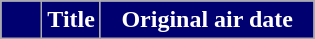<table class=wikitable style="background:#FFFFFF">
<tr style="color:#FFFFFF">
<th style="background:#000070; width:20px"></th>
<th style="background:#000070">Title</th>
<th style="background:#000070; width:135px">Original air date<br>












</th>
</tr>
</table>
